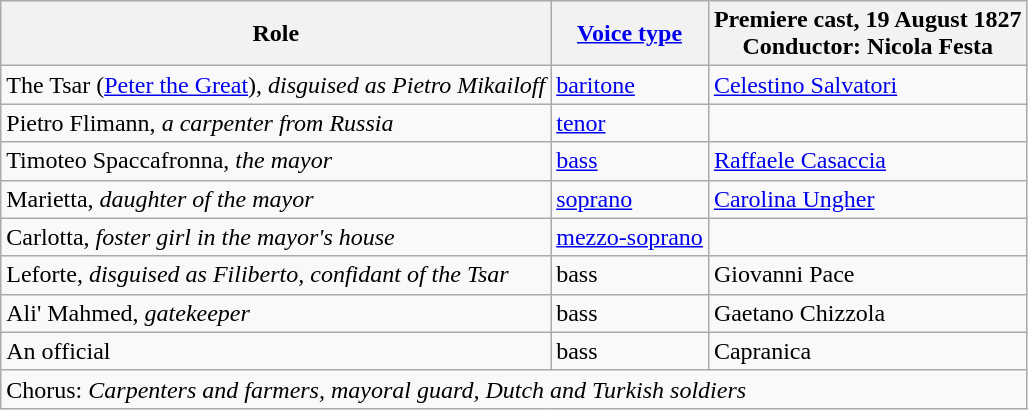<table class="wikitable">
<tr>
<th>Role</th>
<th><a href='#'>Voice type</a></th>
<th>Premiere cast, 19 August 1827<br>Conductor: Nicola Festa</th>
</tr>
<tr>
<td>The Tsar (<a href='#'>Peter the Great</a>), <em>disguised as Pietro Mikailoff</em></td>
<td><a href='#'>baritone</a></td>
<td><a href='#'>Celestino Salvatori</a></td>
</tr>
<tr>
<td>Pietro Flimann, <em>a carpenter from Russia</em></td>
<td><a href='#'>tenor</a></td>
<td></td>
</tr>
<tr>
<td>Timoteo Spaccafronna, <em>the mayor</em></td>
<td><a href='#'>bass</a></td>
<td><a href='#'>Raffaele Casaccia</a></td>
</tr>
<tr>
<td>Marietta, <em>daughter of the mayor</em></td>
<td><a href='#'>soprano</a></td>
<td><a href='#'>Carolina Ungher</a></td>
</tr>
<tr>
<td>Carlotta, <em>foster girl in the mayor's house</em></td>
<td><a href='#'>mezzo-soprano</a></td>
<td></td>
</tr>
<tr>
<td>Leforte, <em>disguised as Filiberto, confidant of the Tsar</em></td>
<td>bass</td>
<td>Giovanni Pace</td>
</tr>
<tr>
<td>Ali' Mahmed, <em>gatekeeper</em></td>
<td>bass</td>
<td>Gaetano Chizzola</td>
</tr>
<tr>
<td>An official</td>
<td>bass</td>
<td>Capranica</td>
</tr>
<tr>
<td colspan="3">Chorus: <em> Carpenters and farmers, mayoral guard, Dutch and Turkish soldiers</em></td>
</tr>
</table>
